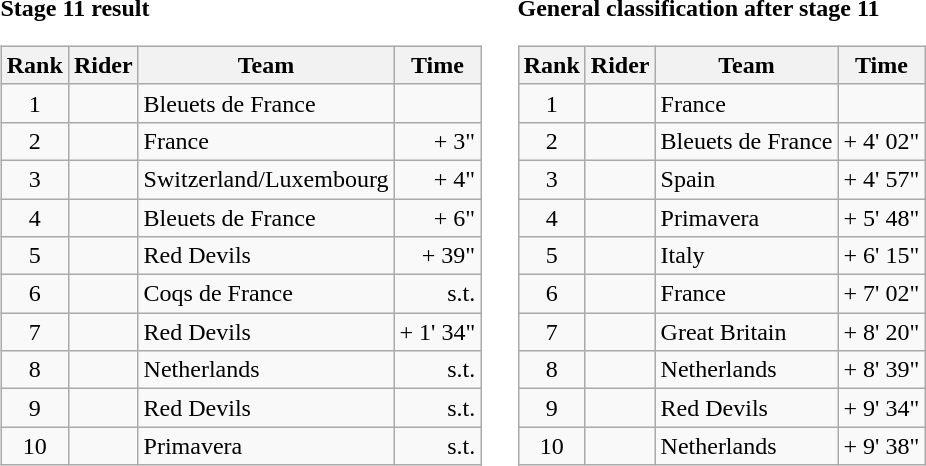<table>
<tr>
<td><strong>Stage 11 result</strong><br><table class="wikitable">
<tr>
<th scope="col">Rank</th>
<th scope="col">Rider</th>
<th scope="col">Team</th>
<th scope="col">Time</th>
</tr>
<tr>
<td style="text-align:center;">1</td>
<td></td>
<td>Bleuets de France</td>
<td style="text-align:right;"></td>
</tr>
<tr>
<td style="text-align:center;">2</td>
<td></td>
<td>France</td>
<td style="text-align:right;">+ 3"</td>
</tr>
<tr>
<td style="text-align:center;">3</td>
<td></td>
<td>Switzerland/Luxembourg</td>
<td style="text-align:right;">+ 4"</td>
</tr>
<tr>
<td style="text-align:center;">4</td>
<td></td>
<td>Bleuets de France</td>
<td style="text-align:right;">+ 6"</td>
</tr>
<tr>
<td style="text-align:center;">5</td>
<td></td>
<td>Red Devils</td>
<td style="text-align:right;">+ 39"</td>
</tr>
<tr>
<td style="text-align:center;">6</td>
<td></td>
<td>Coqs de France</td>
<td style="text-align:right;">s.t.</td>
</tr>
<tr>
<td style="text-align:center;">7</td>
<td></td>
<td>Red Devils</td>
<td style="text-align:right;">+ 1' 34"</td>
</tr>
<tr>
<td style="text-align:center;">8</td>
<td></td>
<td>Netherlands</td>
<td style="text-align:right;">s.t.</td>
</tr>
<tr>
<td style="text-align:center;">9</td>
<td></td>
<td>Red Devils</td>
<td style="text-align:right;">s.t.</td>
</tr>
<tr>
<td style="text-align:center;">10</td>
<td></td>
<td>Primavera</td>
<td style="text-align:right;">s.t.</td>
</tr>
</table>
</td>
<td></td>
<td><strong>General classification after stage 11</strong><br><table class="wikitable">
<tr>
<th scope="col">Rank</th>
<th scope="col">Rider</th>
<th scope="col">Team</th>
<th scope="col">Time</th>
</tr>
<tr>
<td style="text-align:center;">1</td>
<td></td>
<td>France</td>
<td style="text-align:right;"></td>
</tr>
<tr>
<td style="text-align:center;">2</td>
<td></td>
<td>Bleuets de France</td>
<td style="text-align:right;">+ 4' 02"</td>
</tr>
<tr>
<td style="text-align:center;">3</td>
<td></td>
<td>Spain</td>
<td style="text-align:right;">+ 4' 57"</td>
</tr>
<tr>
<td style="text-align:center;">4</td>
<td></td>
<td>Primavera</td>
<td style="text-align:right;">+ 5' 48"</td>
</tr>
<tr>
<td style="text-align:center;">5</td>
<td></td>
<td>Italy</td>
<td style="text-align:right;">+ 6' 15"</td>
</tr>
<tr>
<td style="text-align:center;">6</td>
<td></td>
<td>France</td>
<td style="text-align:right;">+ 7' 02"</td>
</tr>
<tr>
<td style="text-align:center;">7</td>
<td></td>
<td>Great Britain</td>
<td style="text-align:right;">+ 8' 20"</td>
</tr>
<tr>
<td style="text-align:center;">8</td>
<td></td>
<td>Netherlands</td>
<td style="text-align:right;">+ 8' 39"</td>
</tr>
<tr>
<td style="text-align:center;">9</td>
<td></td>
<td>Red Devils</td>
<td style="text-align:right;">+ 9' 34"</td>
</tr>
<tr>
<td style="text-align:center;">10</td>
<td></td>
<td>Netherlands</td>
<td style="text-align:right;">+ 9' 38"</td>
</tr>
</table>
</td>
</tr>
</table>
